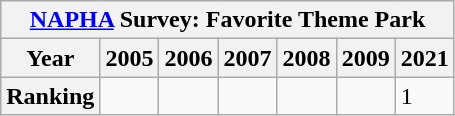<table class="wikitable" border="1">
<tr>
<th align="center" bgcolor="white" colspan="31"><a href='#'>NAPHA</a> Survey: Favorite Theme Park</th>
</tr>
<tr style="background:#white;">
<th align="center">Year</th>
<th>2005</th>
<th>2006</th>
<th>2007</th>
<th>2008</th>
<th>2009</th>
<th>2021</th>
</tr>
<tr>
<th align="center" style="background:#white;">Ranking</th>
<td></td>
<td></td>
<td></td>
<td></td>
<td></td>
<td>1</td>
</tr>
</table>
